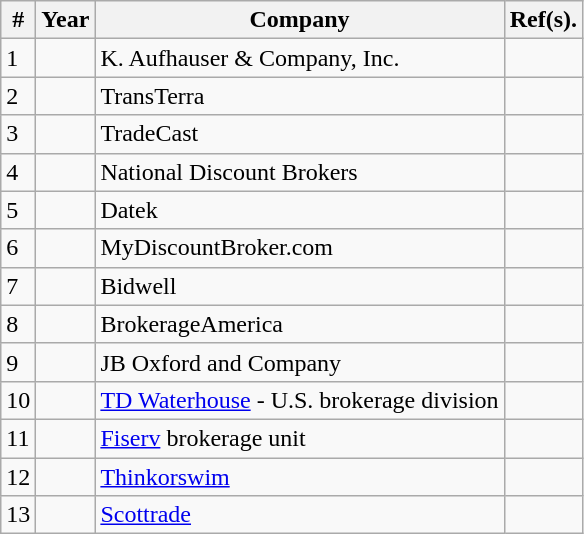<table class="wikitable sortable">
<tr>
<th scope="col">#</th>
<th scope="col">Year</th>
<th scope="col">Company</th>
<th scope="col" class="unsortable">Ref(s).</th>
</tr>
<tr>
<td>1</td>
<td></td>
<td>K. Aufhauser & Company, Inc.</td>
<td></td>
</tr>
<tr>
<td>2</td>
<td></td>
<td>TransTerra</td>
<td></td>
</tr>
<tr>
<td>3</td>
<td></td>
<td>TradeCast</td>
<td></td>
</tr>
<tr>
<td>4</td>
<td></td>
<td>National Discount Brokers</td>
<td></td>
</tr>
<tr>
<td>5</td>
<td></td>
<td>Datek</td>
<td></td>
</tr>
<tr>
<td>6</td>
<td></td>
<td>MyDiscountBroker.com</td>
<td></td>
</tr>
<tr>
<td>7</td>
<td></td>
<td>Bidwell</td>
<td></td>
</tr>
<tr>
<td>8</td>
<td></td>
<td>BrokerageAmerica</td>
<td></td>
</tr>
<tr>
<td>9</td>
<td></td>
<td>JB Oxford and Company</td>
<td></td>
</tr>
<tr>
<td>10</td>
<td></td>
<td><a href='#'>TD Waterhouse</a> - U.S. brokerage division</td>
<td></td>
</tr>
<tr>
<td>11</td>
<td></td>
<td><a href='#'>Fiserv</a> brokerage unit</td>
<td></td>
</tr>
<tr>
<td>12</td>
<td></td>
<td><a href='#'>Thinkorswim</a></td>
<td></td>
</tr>
<tr>
<td>13</td>
<td></td>
<td><a href='#'>Scottrade</a></td>
<td></td>
</tr>
</table>
